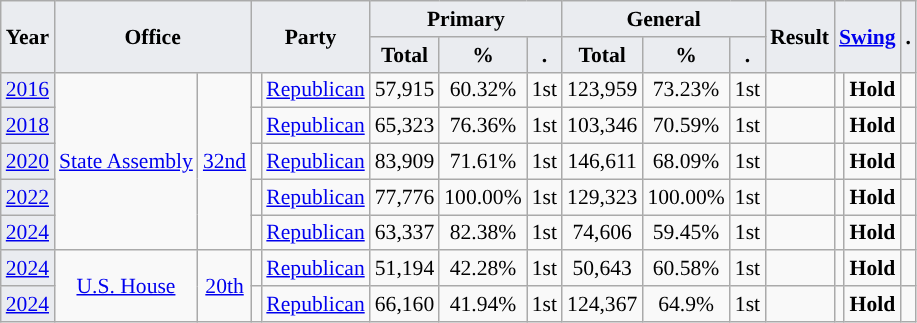<table class="wikitable" style="font-size:90%; text-align:center;">
<tr>
<th style="background-color:#EAECF0;" rowspan=2>Year</th>
<th colspan="2" rowspan="2" style="background-color:#EAECF0;">Office</th>
<th style="background-color:#EAECF0;" colspan=2 rowspan=2>Party</th>
<th style="background-color:#EAECF0;" colspan=3>Primary</th>
<th style="background-color:#EAECF0;" colspan=3>General</th>
<th style="background-color:#EAECF0;" rowspan=2>Result</th>
<th style="background-color:#EAECF0;" colspan=2 rowspan=2><a href='#'>Swing</a></th>
<th style="background-color:#EAECF0;" rowspan=2>.</th>
</tr>
<tr>
<th style="background-color:#EAECF0;">Total</th>
<th style="background-color:#EAECF0;">%</th>
<th style="background-color:#EAECF0;">.</th>
<th style="background-color:#EAECF0;">Total</th>
<th style="background-color:#EAECF0;">%</th>
<th style="background-color:#EAECF0;">.</th>
</tr>
<tr>
<td style="background-color:#EAECF0;"><a href='#'>2016</a></td>
<td rowspan=5><a href='#'>State Assembly</a></td>
<td rowspan="5"><a href='#'>32nd</a></td>
<td style="background-color:"></td>
<td><a href='#'>Republican</a></td>
<td>57,915</td>
<td>60.32%</td>
<td>1st</td>
<td>123,959</td>
<td>73.23%</td>
<td>1st</td>
<td></td>
<td style="background-color:"></td>
<td><strong>Hold</strong></td>
<td></td>
</tr>
<tr>
<td style="background-color:#EAECF0;"><a href='#'>2018</a></td>
<td style="background-color:"></td>
<td><a href='#'>Republican</a></td>
<td>65,323</td>
<td>76.36%</td>
<td>1st</td>
<td>103,346</td>
<td>70.59%</td>
<td>1st</td>
<td></td>
<td style="background-color:"></td>
<td><strong>Hold</strong></td>
<td></td>
</tr>
<tr>
<td style="background-color:#EAECF0;"><a href='#'>2020</a></td>
<td style="background-color:"></td>
<td><a href='#'>Republican</a></td>
<td>83,909</td>
<td>71.61%</td>
<td>1st</td>
<td>146,611</td>
<td>68.09%</td>
<td>1st</td>
<td></td>
<td style="background-color:"></td>
<td><strong>Hold</strong></td>
<td></td>
</tr>
<tr>
<td style="background-color:#EAECF0;"><a href='#'>2022</a></td>
<td style="background-color:"></td>
<td><a href='#'>Republican</a></td>
<td>77,776</td>
<td>100.00%</td>
<td>1st</td>
<td>129,323</td>
<td>100.00%</td>
<td>1st</td>
<td></td>
<td style="background-color:"></td>
<td><strong>Hold</strong></td>
<td></td>
</tr>
<tr>
<td style="background-color:#EAECF0;"><a href='#'>2024</a></td>
<td style="background-color:"></td>
<td><a href='#'>Republican</a></td>
<td>63,337</td>
<td>82.38%</td>
<td>1st</td>
<td>74,606</td>
<td>59.45%</td>
<td>1st</td>
<td></td>
<td style="background-color:"></td>
<td><strong>Hold</strong></td>
<td></td>
</tr>
<tr>
<td style="background-color:#EAECF0;"><a href='#'>2024</a></td>
<td rowspan=2><a href='#'>U.S. House</a></td>
<td rowspan=2><a href='#'>20th</a></td>
<td style="background-color:"></td>
<td><a href='#'>Republican</a></td>
<td>51,194</td>
<td>42.28%</td>
<td>1st</td>
<td>50,643</td>
<td>60.58%</td>
<td>1st</td>
<td></td>
<td style="background-color:"></td>
<td><strong>Hold</strong></td>
<td></td>
</tr>
<tr>
<td style="background-color:#EAECF0;"><a href='#'>2024</a></td>
<td style="background-color:"></td>
<td><a href='#'>Republican</a></td>
<td>66,160</td>
<td>41.94%</td>
<td>1st</td>
<td>124,367</td>
<td>64.9%</td>
<td>1st</td>
<td></td>
<td style="background-color:"></td>
<td><strong>Hold</strong></td>
<td></td>
</tr>
</table>
